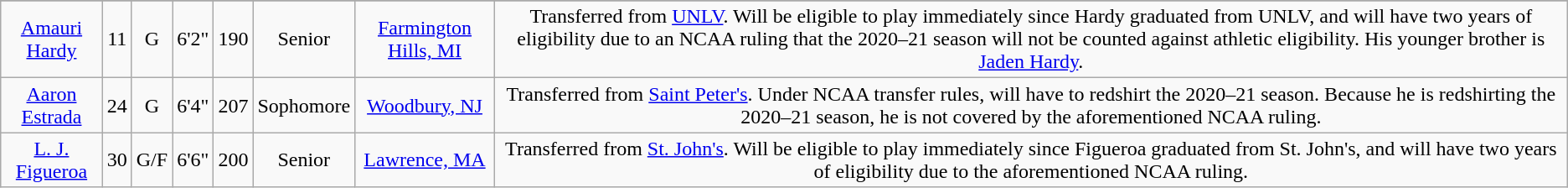<table class="wikitable sortable" style="text-align: center">
<tr align=center>
</tr>
<tr>
<td><a href='#'>Amauri Hardy</a></td>
<td>11</td>
<td>G</td>
<td>6'2"</td>
<td>190</td>
<td>Senior</td>
<td><a href='#'>Farmington Hills, MI</a></td>
<td>Transferred from <a href='#'>UNLV</a>. Will be eligible to play immediately since Hardy graduated from UNLV, and will have two years of eligibility due to an NCAA ruling that the 2020–21 season will not be counted against athletic eligibility. His younger brother is <a href='#'>Jaden Hardy</a>.</td>
</tr>
<tr>
<td><a href='#'>Aaron Estrada</a></td>
<td>24</td>
<td>G</td>
<td>6'4"</td>
<td>207</td>
<td>Sophomore</td>
<td><a href='#'>Woodbury, NJ</a></td>
<td>Transferred from <a href='#'>Saint Peter's</a>. Under NCAA transfer rules, will have to redshirt the 2020–21 season. Because he is redshirting the 2020–21 season, he is not covered by the aforementioned NCAA ruling.</td>
</tr>
<tr>
<td><a href='#'>L. J. Figueroa</a></td>
<td>30</td>
<td>G/F</td>
<td>6'6"</td>
<td>200</td>
<td>Senior</td>
<td><a href='#'>Lawrence, MA</a></td>
<td>Transferred from <a href='#'>St. John's</a>. Will be eligible to play immediately since Figueroa graduated from St. John's, and will have two years of eligibility due to the aforementioned NCAA ruling.</td>
</tr>
</table>
